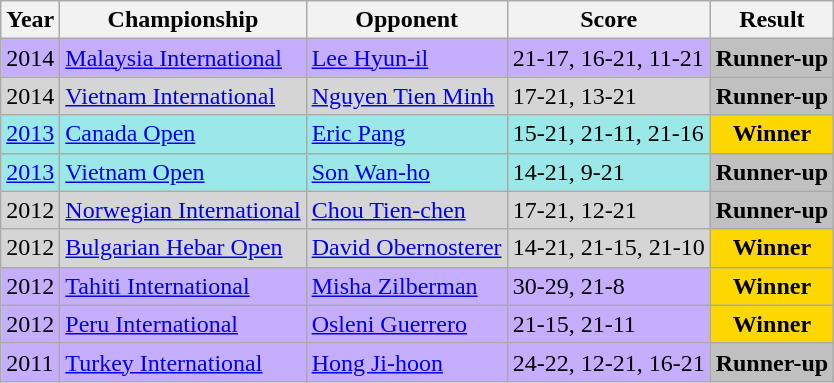<table class="sortable wikitable">
<tr>
<th>Year</th>
<th>Championship</th>
<th>Opponent</th>
<th>Score</th>
<th>Result</th>
</tr>
<tr bgcolor=#C6AEFF>
<td>2014</td>
<td><a href='#'>Malaysia International</a></td>
<td> <a href='#'>Lee Hyun-il</a></td>
<td>21-17, 16-21, 11-21</td>
<td style="text-align: center; background:silver"><strong>Runner-up</strong></td>
</tr>
<tr bgcolor=#D5D5D5>
<td>2014</td>
<td><a href='#'>Vietnam International</a></td>
<td> <a href='#'>Nguyen Tien Minh</a></td>
<td>17-21, 13-21</td>
<td style="text-align: center; background:silver"><strong>Runner-up</strong></td>
</tr>
<tr bgcolor=#9AE8E8>
<td><a href='#'>2013</a></td>
<td><a href='#'>Canada Open</a></td>
<td> <a href='#'>Eric Pang</a></td>
<td>15-21, 21-11, 21-16</td>
<td style="text-align: center; background:gold"><strong>Winner</strong></td>
</tr>
<tr bgcolor=#9AE8E8>
<td><a href='#'>2013</a></td>
<td><a href='#'>Vietnam Open</a></td>
<td> <a href='#'>Son Wan-ho</a></td>
<td>14-21, 9-21</td>
<td style="text-align: center; background:silver"><strong>Runner-up</strong></td>
</tr>
<tr bgcolor=#D5D5D5>
<td>2012</td>
<td><a href='#'>Norwegian International</a></td>
<td> <a href='#'>Chou Tien-chen</a></td>
<td>17-21, 12-21</td>
<td style="text-align: center; background:silver"><strong>Runner-up</strong></td>
</tr>
<tr bgcolor=#D5D5D5>
<td>2012</td>
<td><a href='#'>Bulgarian Hebar Open</a></td>
<td> <a href='#'>David Obernosterer</a></td>
<td>14-21, 21-15, 21-10</td>
<td style="text-align: center; background:gold"><strong>Winner</strong></td>
</tr>
<tr bgcolor=#C6AEFF>
<td>2012</td>
<td><a href='#'>Tahiti International</a></td>
<td> <a href='#'>Misha Zilberman</a></td>
<td>30-29, 21-8</td>
<td style="text-align: center; background:gold"><strong>Winner</strong></td>
</tr>
<tr bgcolor=#C6AEFF>
<td>2012</td>
<td><a href='#'>Peru International</a></td>
<td> <a href='#'>Osleni Guerrero</a></td>
<td>21-15, 21-11</td>
<td style="text-align: center; background:gold"><strong>Winner</strong></td>
</tr>
<tr bgcolor=#C6AEFF>
<td>2011</td>
<td><a href='#'>Turkey International</a></td>
<td> <a href='#'>Hong Ji-hoon</a></td>
<td>24-22, 12-21, 16-21</td>
<td style="text-align: center; background:silver"><strong>Runner-up</strong></td>
</tr>
</table>
